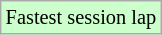<table class="wikitable sortable" style="font-size: 85%;">
<tr style="background:#ccffcc;">
<td>Fastest session lap</td>
</tr>
</table>
